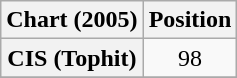<table class="wikitable plainrowheaders" style="text-align:center">
<tr>
<th scope="col">Chart (2005)</th>
<th scope="col">Position</th>
</tr>
<tr>
<th scope="row">CIS (Tophit)</th>
<td>98</td>
</tr>
<tr>
</tr>
</table>
